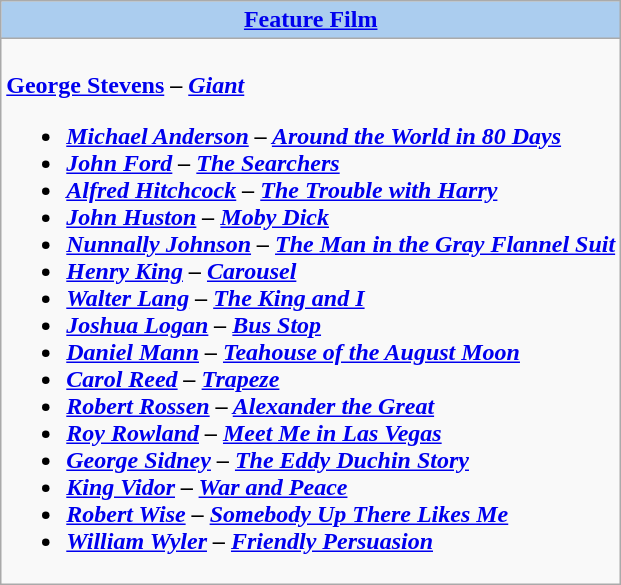<table class=wikitable style="width="100%">
<tr>
<th colspan="2" style="background:#abcdef;"><a href='#'>Feature Film</a></th>
</tr>
<tr>
<td colspan="2" style="vertical-align:top;"><br><strong><a href='#'>George Stevens</a> – <em><a href='#'>Giant</a><strong><em><ul><li><a href='#'>Michael Anderson</a> – </em><a href='#'>Around the World in 80 Days</a><em></li><li><a href='#'>John Ford</a> – </em><a href='#'>The Searchers</a><em></li><li><a href='#'>Alfred Hitchcock</a> – </em><a href='#'>The Trouble with Harry</a><em></li><li><a href='#'>John Huston</a> – </em><a href='#'>Moby Dick</a><em></li><li><a href='#'>Nunnally Johnson</a> – </em><a href='#'>The Man in the Gray Flannel Suit</a><em></li><li><a href='#'>Henry King</a> – </em><a href='#'>Carousel</a><em></li><li><a href='#'>Walter Lang</a> – </em><a href='#'>The King and I</a><em></li><li><a href='#'>Joshua Logan</a> – </em><a href='#'>Bus Stop</a><em></li><li><a href='#'>Daniel Mann</a> – </em><a href='#'>Teahouse of the August Moon</a><em></li><li><a href='#'>Carol Reed</a> – </em><a href='#'>Trapeze</a><em></li><li><a href='#'>Robert Rossen</a> – </em><a href='#'>Alexander the Great</a><em></li><li><a href='#'>Roy Rowland</a> – </em><a href='#'>Meet Me in Las Vegas</a><em></li><li><a href='#'>George Sidney</a> – </em><a href='#'>The Eddy Duchin Story</a><em></li><li><a href='#'>King Vidor</a> – </em><a href='#'>War and Peace</a><em></li><li><a href='#'>Robert Wise</a> – </em><a href='#'>Somebody Up There Likes Me</a><em></li><li><a href='#'>William Wyler</a> – </em><a href='#'>Friendly Persuasion</a><em></li></ul></td>
</tr>
</table>
